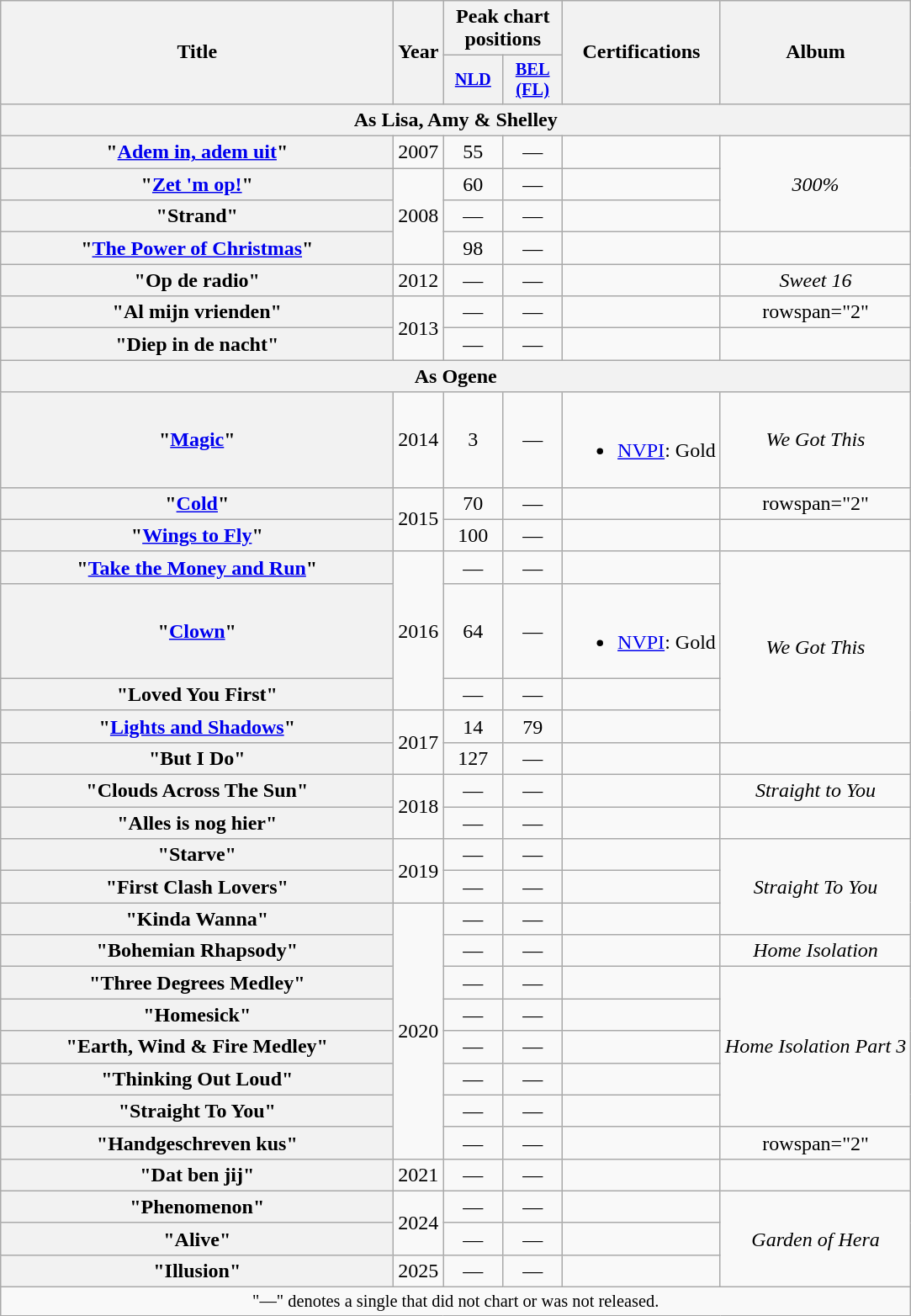<table class="wikitable plainrowheaders" style="text-align:center;">
<tr>
<th scope="col" rowspan="2" style="width:19em;">Title</th>
<th scope="col" rowspan="2" style="width:1em;">Year</th>
<th scope="col" colspan="2">Peak chart positions</th>
<th scope="col" rowspan="2">Certifications</th>
<th scope="col" rowspan="2">Album</th>
</tr>
<tr>
<th scope="col" style="width:3em;font-size:85%;"><a href='#'>NLD</a><br></th>
<th scope="col" style="width:3em;font-size:85%;"><a href='#'>BEL<br>(FL)</a><br></th>
</tr>
<tr>
<th scope="col" colspan="6">As Lisa, Amy & Shelley</th>
</tr>
<tr>
<th scope="row">"<a href='#'>Adem in, adem uit</a>"</th>
<td>2007</td>
<td>55</td>
<td>—</td>
<td></td>
<td rowspan="3"><em>300%</em></td>
</tr>
<tr>
<th scope="row">"<a href='#'>Zet 'm op!</a>"</th>
<td rowspan="3">2008</td>
<td>60</td>
<td>—</td>
<td></td>
</tr>
<tr>
<th scope="row">"Strand"</th>
<td>—</td>
<td>—</td>
<td></td>
</tr>
<tr>
<th scope="row">"<a href='#'>The Power of Christmas</a>"</th>
<td>98</td>
<td>—</td>
<td></td>
<td></td>
</tr>
<tr>
<th scope="row">"Op de radio"</th>
<td>2012</td>
<td>—</td>
<td>—</td>
<td></td>
<td><em>Sweet 16</em></td>
</tr>
<tr>
<th scope="row">"Al mijn vrienden"</th>
<td rowspan="2">2013</td>
<td>—</td>
<td>—</td>
<td></td>
<td>rowspan="2" </td>
</tr>
<tr>
<th scope="row">"Diep in de nacht"</th>
<td>—</td>
<td>—</td>
<td></td>
</tr>
<tr>
<th scope="col" colspan="6">As Ogene</th>
</tr>
<tr>
<th scope="row">"<a href='#'>Magic</a>"</th>
<td>2014</td>
<td>3</td>
<td>—</td>
<td><br><ul><li><a href='#'>NVPI</a>: Gold</li></ul></td>
<td><em>We Got This</em></td>
</tr>
<tr>
<th scope="row">"<a href='#'>Cold</a>"</th>
<td rowspan="2">2015</td>
<td>70</td>
<td>—</td>
<td></td>
<td>rowspan="2" </td>
</tr>
<tr>
<th scope="row">"<a href='#'>Wings to Fly</a>"</th>
<td>100</td>
<td>—</td>
<td></td>
</tr>
<tr>
<th scope="row">"<a href='#'>Take the Money and Run</a>"</th>
<td rowspan="3">2016</td>
<td>—</td>
<td>—</td>
<td></td>
<td rowspan="4"><em>We Got This</em></td>
</tr>
<tr>
<th scope="row">"<a href='#'>Clown</a>"</th>
<td>64</td>
<td>—</td>
<td><br><ul><li><a href='#'>NVPI</a>: Gold</li></ul></td>
</tr>
<tr>
<th scope="row">"Loved You First"</th>
<td>—</td>
<td>—</td>
<td></td>
</tr>
<tr>
<th scope="row">"<a href='#'>Lights and Shadows</a>"</th>
<td rowspan="2">2017</td>
<td>14</td>
<td>79</td>
<td></td>
</tr>
<tr>
<th scope="row">"But I Do"</th>
<td>127</td>
<td>—</td>
<td></td>
<td></td>
</tr>
<tr>
<th scope="row">"Clouds Across The Sun"</th>
<td rowspan="2">2018</td>
<td>—</td>
<td>—</td>
<td></td>
<td><em>Straight to You</em></td>
</tr>
<tr>
<th scope="row">"Alles is nog hier"</th>
<td>—</td>
<td>—</td>
<td></td>
<td></td>
</tr>
<tr>
<th scope="row">"Starve"</th>
<td rowspan="2">2019</td>
<td>—</td>
<td>—</td>
<td></td>
<td rowspan="3"><em>Straight To You</em></td>
</tr>
<tr>
<th scope="row">"First Clash Lovers"</th>
<td>—</td>
<td>—</td>
<td></td>
</tr>
<tr>
<th scope="row">"Kinda Wanna"</th>
<td rowspan="8">2020</td>
<td>—</td>
<td>—</td>
<td></td>
</tr>
<tr>
<th scope="row">"Bohemian Rhapsody"</th>
<td>—</td>
<td>—</td>
<td></td>
<td><em>Home Isolation</em></td>
</tr>
<tr>
<th scope="row">"Three Degrees Medley"</th>
<td>—</td>
<td>—</td>
<td></td>
<td rowspan="5"><em>Home Isolation Part 3</em></td>
</tr>
<tr>
<th scope="row">"Homesick"</th>
<td>—</td>
<td>—</td>
<td></td>
</tr>
<tr>
<th scope="row">"Earth, Wind & Fire Medley"</th>
<td>—</td>
<td>—</td>
<td></td>
</tr>
<tr>
<th scope="row">"Thinking Out Loud"</th>
<td>—</td>
<td>—</td>
<td></td>
</tr>
<tr>
<th scope="row">"Straight To You"</th>
<td>—</td>
<td>—</td>
<td></td>
</tr>
<tr>
<th scope="row">"Handgeschreven kus"</th>
<td>—</td>
<td>—</td>
<td></td>
<td>rowspan="2" </td>
</tr>
<tr>
<th scope="row">"Dat ben jij"</th>
<td>2021</td>
<td>—</td>
<td>—</td>
<td></td>
</tr>
<tr>
<th scope="row">"Phenomenon"</th>
<td rowspan="2">2024</td>
<td>—</td>
<td>—</td>
<td></td>
<td rowspan="3"><em>Garden of Hera</em></td>
</tr>
<tr>
<th scope="row">"Alive"</th>
<td>—</td>
<td>—</td>
<td></td>
</tr>
<tr>
<th scope="row">"Illusion"</th>
<td>2025</td>
<td>—</td>
<td>—</td>
<td></td>
</tr>
<tr>
<td colspan="20" style="text-align:center; font-size:85%;">"—" denotes a single that did not chart or was not released.</td>
</tr>
</table>
